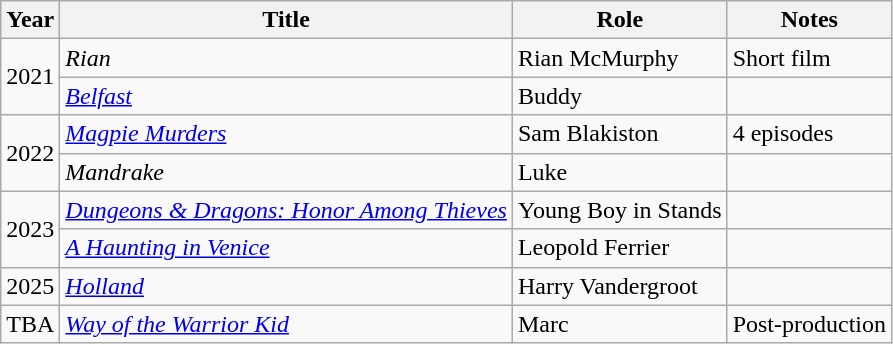<table class="wikitable sortable">
<tr>
<th>Year</th>
<th>Title</th>
<th>Role</th>
<th>Notes</th>
</tr>
<tr>
<td rowspan="2">2021</td>
<td><em>Rian</em></td>
<td>Rian McMurphy</td>
<td>Short film</td>
</tr>
<tr>
<td><em><a href='#'>Belfast</a></em></td>
<td>Buddy</td>
<td></td>
</tr>
<tr>
<td rowspan="2">2022</td>
<td><em><a href='#'>Magpie Murders</a></em></td>
<td>Sam Blakiston</td>
<td>4 episodes</td>
</tr>
<tr>
<td><em>Mandrake</em></td>
<td>Luke</td>
<td></td>
</tr>
<tr>
<td rowspan="2">2023</td>
<td><em><a href='#'>Dungeons & Dragons: Honor Among Thieves</a></em></td>
<td>Young Boy in Stands</td>
<td></td>
</tr>
<tr>
<td><em><a href='#'>A Haunting in Venice</a></em></td>
<td>Leopold Ferrier</td>
<td></td>
</tr>
<tr>
<td>2025</td>
<td><em><a href='#'>Holland</a></em></td>
<td>Harry Vandergroot</td>
<td></td>
</tr>
<tr>
<td>TBA</td>
<td><em><a href='#'>Way of the Warrior Kid</a></em></td>
<td>Marc</td>
<td>Post-production</td>
</tr>
</table>
